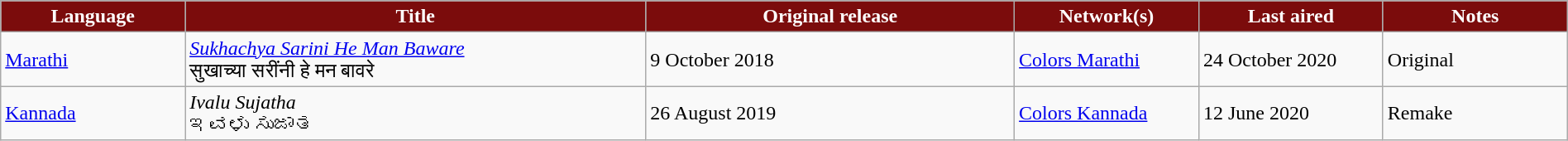<table class="wikitable sortable" style="width:100%; margin-right:0;">
<tr style="color:white">
<th style="background:#7b0c0c; width:10%;">Language</th>
<th style="background:#7b0c0c; width:25%;">Title</th>
<th style="background:#7b0c0c; width:20%;">Original release</th>
<th style="background:#7b0c0c; width:10%;">Network(s)</th>
<th style="background:#7b0c0c; width:10%;">Last aired</th>
<th style="background:#7b0c0c; width:10%;">Notes</th>
</tr>
<tr>
<td><a href='#'>Marathi</a></td>
<td><em><a href='#'>Sukhachya Sarini He Man Baware</a></em> <br> सुखाच्या सरींनी हे मन बावरे</td>
<td>9 October 2018</td>
<td><a href='#'>Colors Marathi</a></td>
<td>24 October 2020</td>
<td>Original</td>
</tr>
<tr>
<td><a href='#'>Kannada</a></td>
<td><em>Ivalu Sujatha</em> <br> ಇವಳು ಸುಜಾತ</td>
<td>26 August 2019</td>
<td><a href='#'>Colors Kannada</a></td>
<td>12 June 2020</td>
<td>Remake</td>
</tr>
</table>
